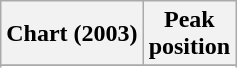<table class="wikitable sortable plainrowheaders" style="text-align:center">
<tr>
<th scope="col">Chart (2003)</th>
<th scope="col">Peak<br>position</th>
</tr>
<tr>
</tr>
<tr>
</tr>
<tr>
</tr>
</table>
